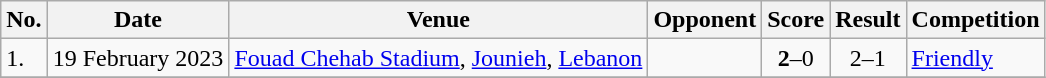<table class="wikitable">
<tr>
<th>No.</th>
<th>Date</th>
<th>Venue</th>
<th>Opponent</th>
<th>Score</th>
<th>Result</th>
<th>Competition</th>
</tr>
<tr>
<td>1.</td>
<td>19 February 2023</td>
<td><a href='#'>Fouad Chehab Stadium</a>, <a href='#'>Jounieh</a>, <a href='#'>Lebanon</a></td>
<td></td>
<td align=center><strong>2</strong>–0</td>
<td align=center>2–1</td>
<td><a href='#'>Friendly</a></td>
</tr>
<tr>
</tr>
</table>
